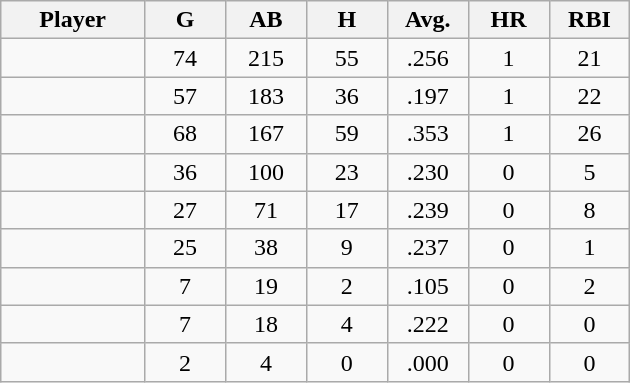<table class="wikitable sortable">
<tr>
<th bgcolor="#DDDDFF" width="16%">Player</th>
<th bgcolor="#DDDDFF" width="9%">G</th>
<th bgcolor="#DDDDFF" width="9%">AB</th>
<th bgcolor="#DDDDFF" width="9%">H</th>
<th bgcolor="#DDDDFF" width="9%">Avg.</th>
<th bgcolor="#DDDDFF" width="9%">HR</th>
<th bgcolor="#DDDDFF" width="9%">RBI</th>
</tr>
<tr align="center">
<td></td>
<td>74</td>
<td>215</td>
<td>55</td>
<td>.256</td>
<td>1</td>
<td>21</td>
</tr>
<tr align="center">
<td></td>
<td>57</td>
<td>183</td>
<td>36</td>
<td>.197</td>
<td>1</td>
<td>22</td>
</tr>
<tr align="center">
<td></td>
<td>68</td>
<td>167</td>
<td>59</td>
<td>.353</td>
<td>1</td>
<td>26</td>
</tr>
<tr align="center">
<td></td>
<td>36</td>
<td>100</td>
<td>23</td>
<td>.230</td>
<td>0</td>
<td>5</td>
</tr>
<tr align="center">
<td></td>
<td>27</td>
<td>71</td>
<td>17</td>
<td>.239</td>
<td>0</td>
<td>8</td>
</tr>
<tr align="center">
<td></td>
<td>25</td>
<td>38</td>
<td>9</td>
<td>.237</td>
<td>0</td>
<td>1</td>
</tr>
<tr align="center">
<td></td>
<td>7</td>
<td>19</td>
<td>2</td>
<td>.105</td>
<td>0</td>
<td>2</td>
</tr>
<tr align=center>
<td></td>
<td>7</td>
<td>18</td>
<td>4</td>
<td>.222</td>
<td>0</td>
<td>0</td>
</tr>
<tr align="center">
<td></td>
<td>2</td>
<td>4</td>
<td>0</td>
<td>.000</td>
<td>0</td>
<td>0</td>
</tr>
</table>
